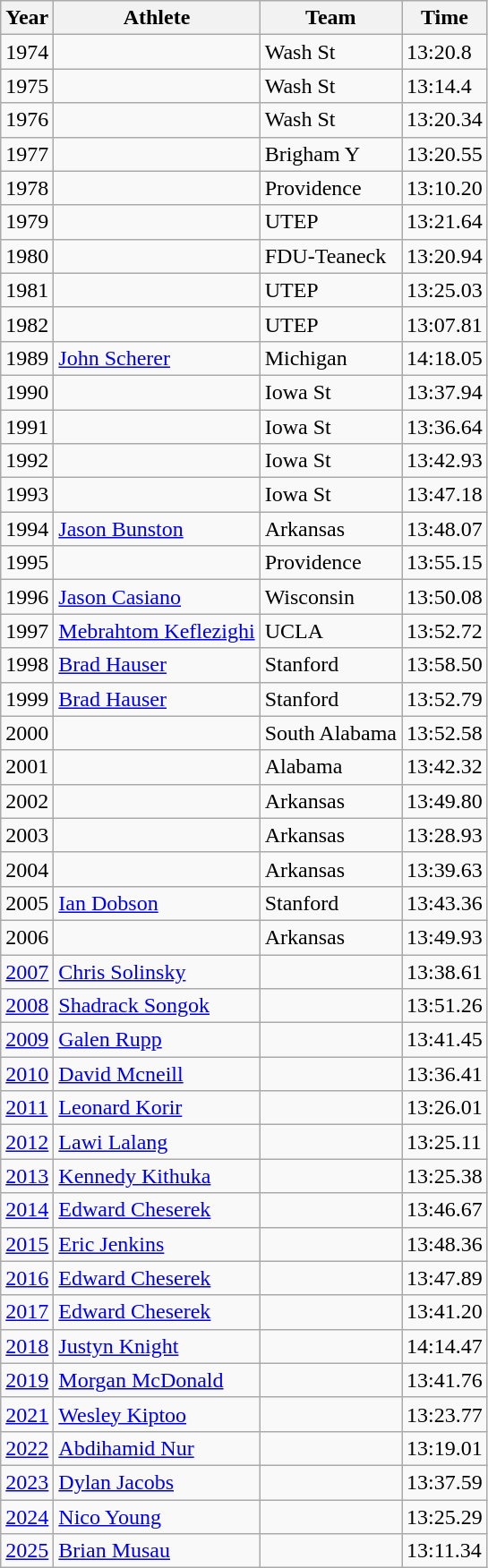<table class="wikitable sortable">
<tr>
<th>Year</th>
<th>Athlete</th>
<th>Team</th>
<th>Time</th>
</tr>
<tr>
<td>1974</td>
<td></td>
<td>Wash St</td>
<td>13:20.8 </td>
</tr>
<tr>
<td>1975</td>
<td></td>
<td>Wash St</td>
<td>13:14.4 </td>
</tr>
<tr>
<td>1976</td>
<td></td>
<td>Wash St</td>
<td>13:20.34 </td>
</tr>
<tr>
<td>1977</td>
<td></td>
<td>Brigham Y</td>
<td>13:20.55 </td>
</tr>
<tr>
<td>1978</td>
<td></td>
<td>Providence</td>
<td>13:10.20 </td>
</tr>
<tr>
<td>1979</td>
<td></td>
<td>UTEP</td>
<td>13:21.64 </td>
</tr>
<tr>
<td>1980</td>
<td></td>
<td>FDU-Teaneck</td>
<td>13:20.94 </td>
</tr>
<tr>
<td>1981</td>
<td></td>
<td>UTEP</td>
<td>13:25.03 </td>
</tr>
<tr>
<td>1982</td>
<td></td>
<td>UTEP</td>
<td>13:07.81 </td>
</tr>
<tr>
<td>1989</td>
<td><a href='#'>John Scherer</a></td>
<td>Michigan</td>
<td>14:18.05</td>
</tr>
<tr>
<td>1990</td>
<td></td>
<td>Iowa St</td>
<td>13:37.94</td>
</tr>
<tr>
<td>1991</td>
<td></td>
<td>Iowa St</td>
<td>13:36.64</td>
</tr>
<tr>
<td>1992</td>
<td></td>
<td>Iowa St</td>
<td>13:42.93</td>
</tr>
<tr>
<td>1993</td>
<td></td>
<td>Iowa St</td>
<td>13:47.18</td>
</tr>
<tr>
<td>1994</td>
<td><a href='#'>Jason Bunston</a></td>
<td>Arkansas</td>
<td>13:48.07</td>
</tr>
<tr>
<td>1995</td>
<td></td>
<td>Providence</td>
<td>13:55.15</td>
</tr>
<tr>
<td>1996</td>
<td><a href='#'>Jason Casiano</a></td>
<td>Wisconsin</td>
<td>13:50.08</td>
</tr>
<tr>
<td>1997</td>
<td><a href='#'>Mebrahtom Keflezighi</a></td>
<td>UCLA</td>
<td>13:52.72</td>
</tr>
<tr>
<td>1998</td>
<td><a href='#'>Brad Hauser</a></td>
<td>Stanford</td>
<td>13:58.50</td>
</tr>
<tr>
<td>1999</td>
<td><a href='#'>Brad Hauser</a></td>
<td>Stanford</td>
<td>13:52.79</td>
</tr>
<tr>
<td>2000</td>
<td></td>
<td>South Alabama</td>
<td>13:52.58</td>
</tr>
<tr>
<td>2001</td>
<td></td>
<td>Alabama</td>
<td>13:42.32</td>
</tr>
<tr>
<td>2002</td>
<td></td>
<td>Arkansas</td>
<td>13:49.80</td>
</tr>
<tr>
<td>2003</td>
<td></td>
<td>Arkansas</td>
<td>13:28.93</td>
</tr>
<tr>
<td>2004</td>
<td></td>
<td>Arkansas</td>
<td>13:39.63</td>
</tr>
<tr>
<td>2005</td>
<td><a href='#'>Ian Dobson</a></td>
<td>Stanford</td>
<td>13:43.36</td>
</tr>
<tr>
<td>2006</td>
<td></td>
<td>Arkansas</td>
<td>13:49.93</td>
</tr>
<tr>
<td><a href='#'>2007</a></td>
<td><a href='#'>Chris Solinsky</a></td>
<td></td>
<td>13:38.61</td>
</tr>
<tr>
<td><a href='#'>2008</a></td>
<td><a href='#'>Shadrack Songok</a></td>
<td></td>
<td>13:51.26</td>
</tr>
<tr>
<td><a href='#'>2009</a></td>
<td><a href='#'>Galen Rupp</a></td>
<td></td>
<td>13:41.45</td>
</tr>
<tr>
<td><a href='#'>2010</a></td>
<td><a href='#'>David Mcneill</a></td>
<td></td>
<td>13:36.41</td>
</tr>
<tr>
<td><a href='#'>2011</a></td>
<td><a href='#'>Leonard Korir</a></td>
<td></td>
<td>13:26.01</td>
</tr>
<tr>
<td><a href='#'>2012</a></td>
<td><a href='#'>Lawi Lalang</a></td>
<td></td>
<td>13:25.11</td>
</tr>
<tr>
<td><a href='#'>2013</a></td>
<td><a href='#'>Kennedy Kithuka</a></td>
<td></td>
<td>13:25.38</td>
</tr>
<tr>
<td><a href='#'>2014</a></td>
<td><a href='#'>Edward Cheserek</a></td>
<td></td>
<td>13:46.67 </td>
</tr>
<tr>
<td><a href='#'>2015</a></td>
<td><a href='#'>Eric Jenkins</a></td>
<td></td>
<td>13:48.36</td>
</tr>
<tr>
<td><a href='#'>2016</a></td>
<td><a href='#'>Edward Cheserek</a></td>
<td></td>
<td>13:47.89</td>
</tr>
<tr>
<td><a href='#'>2017</a></td>
<td><a href='#'>Edward Cheserek</a></td>
<td></td>
<td>13:41.20</td>
</tr>
<tr>
<td><a href='#'>2018</a></td>
<td><a href='#'>Justyn Knight</a></td>
<td></td>
<td>14:14.47</td>
</tr>
<tr>
<td><a href='#'>2019</a></td>
<td><a href='#'>Morgan McDonald</a></td>
<td></td>
<td>13:41.76</td>
</tr>
<tr>
<td><a href='#'>2021</a></td>
<td><a href='#'>Wesley Kiptoo</a></td>
<td></td>
<td>13:23.77 </td>
</tr>
<tr>
<td><a href='#'>2022</a></td>
<td><a href='#'>Abdihamid Nur</a></td>
<td></td>
<td>13:19.01</td>
</tr>
<tr>
<td><a href='#'>2023</a></td>
<td><a href='#'>Dylan Jacobs</a></td>
<td></td>
<td>13:37.59 </td>
</tr>
<tr>
<td><a href='#'>2024</a></td>
<td><a href='#'>Nico Young</a></td>
<td></td>
<td>13:25.29</td>
</tr>
<tr>
<td><a href='#'>2025</a></td>
<td> <a href='#'>Brian Musau</a></td>
<td></td>
<td>13:11.34</td>
</tr>
</table>
